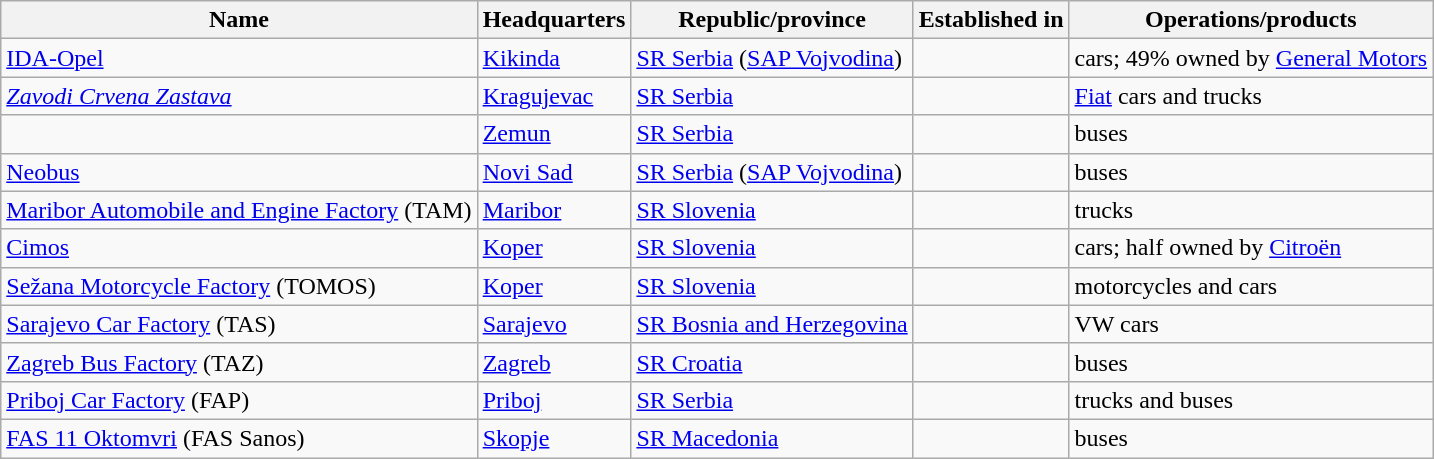<table class="wikitable">
<tr>
<th>Name</th>
<th>Headquarters</th>
<th>Republic/province</th>
<th>Established in</th>
<th>Operations/products</th>
</tr>
<tr>
<td><a href='#'>IDA-Opel</a></td>
<td><a href='#'>Kikinda</a></td>
<td><a href='#'>SR Serbia</a> (<a href='#'>SAP Vojvodina</a>)</td>
<td></td>
<td>cars; 49% owned by <a href='#'>General Motors</a></td>
</tr>
<tr>
<td><em><a href='#'>Zavodi Crvena Zastava</a></em></td>
<td><a href='#'>Kragujevac</a></td>
<td><a href='#'>SR Serbia</a></td>
<td></td>
<td><a href='#'>Fiat</a> cars and trucks</td>
</tr>
<tr>
<td><a href='#'></a></td>
<td><a href='#'>Zemun</a></td>
<td><a href='#'>SR Serbia</a></td>
<td></td>
<td>buses</td>
</tr>
<tr>
<td><a href='#'>Neobus</a></td>
<td><a href='#'>Novi Sad</a></td>
<td><a href='#'>SR Serbia</a> (<a href='#'>SAP Vojvodina</a>)</td>
<td></td>
<td>buses</td>
</tr>
<tr>
<td><a href='#'>Maribor Automobile and Engine Factory</a> (TAM)</td>
<td><a href='#'>Maribor</a></td>
<td><a href='#'>SR Slovenia</a></td>
<td></td>
<td>trucks</td>
</tr>
<tr>
<td><a href='#'>Cimos</a></td>
<td><a href='#'>Koper</a></td>
<td><a href='#'>SR Slovenia</a></td>
<td></td>
<td>cars; half owned by <a href='#'>Citroën</a></td>
</tr>
<tr>
<td><a href='#'>Sežana Motorcycle Factory</a> (TOMOS)</td>
<td><a href='#'>Koper</a></td>
<td><a href='#'>SR Slovenia</a></td>
<td></td>
<td>motorcycles and cars</td>
</tr>
<tr>
<td><a href='#'>Sarajevo Car Factory</a> (TAS)</td>
<td><a href='#'>Sarajevo</a></td>
<td><a href='#'>SR Bosnia and Herzegovina</a></td>
<td></td>
<td>VW cars</td>
</tr>
<tr>
<td><a href='#'>Zagreb Bus Factory</a> (TAZ)</td>
<td><a href='#'>Zagreb</a></td>
<td><a href='#'>SR Croatia</a></td>
<td></td>
<td>buses</td>
</tr>
<tr>
<td><a href='#'>Priboj Car Factory</a> (FAP)</td>
<td><a href='#'>Priboj</a></td>
<td><a href='#'>SR Serbia</a></td>
<td></td>
<td>trucks and buses</td>
</tr>
<tr>
<td><a href='#'>FAS 11 Oktomvri</a> (FAS Sanos)</td>
<td><a href='#'>Skopje</a></td>
<td><a href='#'>SR Macedonia</a></td>
<td></td>
<td>buses</td>
</tr>
</table>
